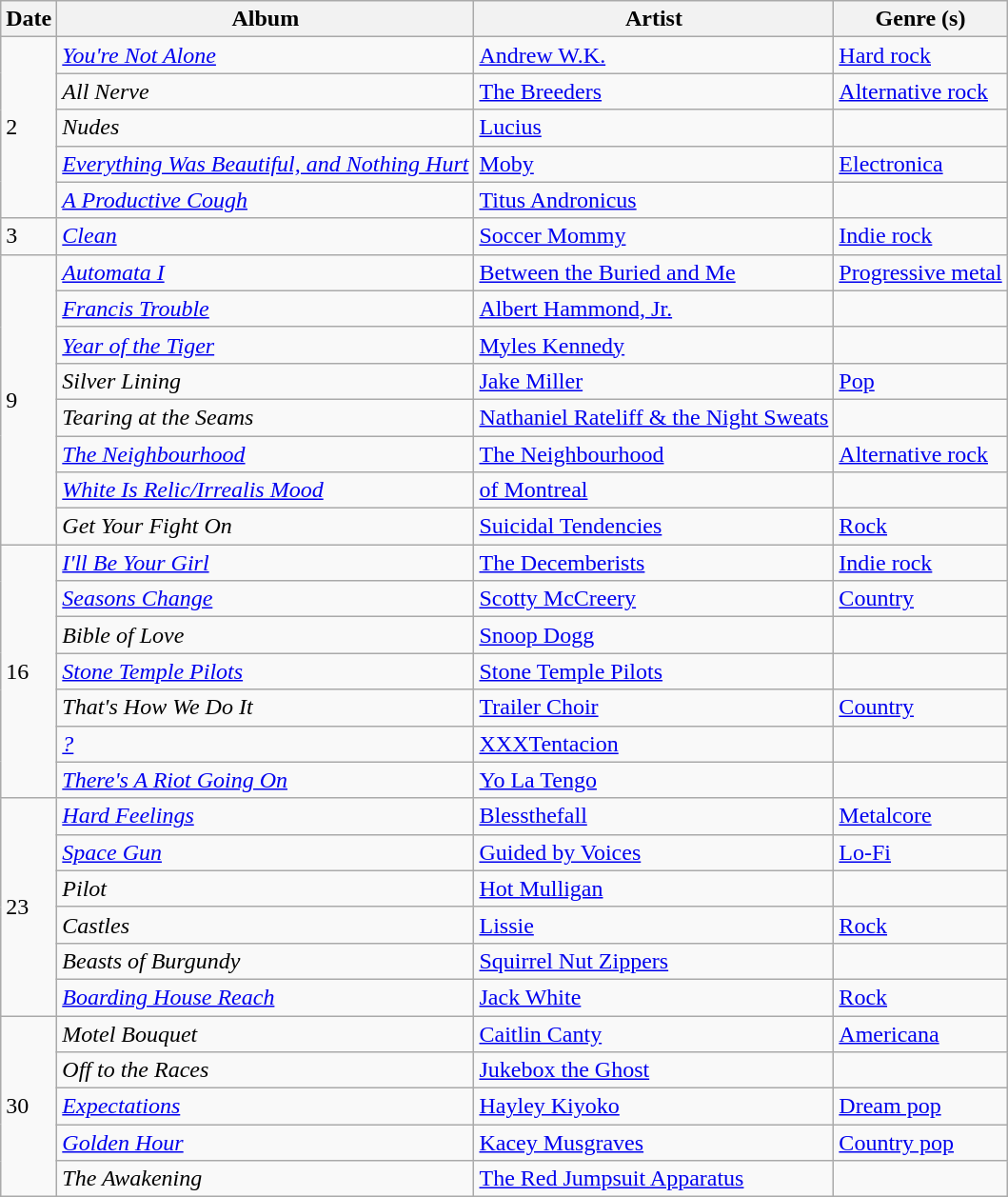<table class="wikitable">
<tr>
<th>Date</th>
<th>Album</th>
<th>Artist</th>
<th>Genre (s)</th>
</tr>
<tr>
<td rowspan="5">2</td>
<td><em><a href='#'>You're Not Alone</a></em></td>
<td><a href='#'>Andrew W.K.</a></td>
<td><a href='#'>Hard rock</a></td>
</tr>
<tr>
<td><em>All Nerve</em></td>
<td><a href='#'>The Breeders</a></td>
<td><a href='#'>Alternative rock</a></td>
</tr>
<tr>
<td><em>Nudes</em></td>
<td><a href='#'>Lucius</a></td>
<td></td>
</tr>
<tr>
<td><em><a href='#'>Everything Was Beautiful, and Nothing Hurt</a></em></td>
<td><a href='#'>Moby</a></td>
<td><a href='#'>Electronica</a></td>
</tr>
<tr>
<td><em><a href='#'>A Productive Cough</a></em></td>
<td><a href='#'>Titus Andronicus</a></td>
<td></td>
</tr>
<tr>
<td>3</td>
<td><em><a href='#'>Clean</a></em></td>
<td><a href='#'>Soccer Mommy</a></td>
<td><a href='#'>Indie rock</a></td>
</tr>
<tr>
<td rowspan="8">9</td>
<td><em><a href='#'>Automata I</a></em></td>
<td><a href='#'>Between the Buried and Me</a></td>
<td><a href='#'>Progressive metal</a></td>
</tr>
<tr>
<td><em><a href='#'>Francis Trouble</a></em></td>
<td><a href='#'>Albert Hammond, Jr.</a></td>
<td></td>
</tr>
<tr>
<td><em><a href='#'>Year of the Tiger</a></em></td>
<td><a href='#'>Myles Kennedy</a></td>
<td></td>
</tr>
<tr>
<td><em>Silver Lining</em></td>
<td><a href='#'>Jake Miller</a></td>
<td><a href='#'>Pop</a></td>
</tr>
<tr>
<td><em>Tearing at the Seams</em></td>
<td><a href='#'>Nathaniel Rateliff & the Night Sweats</a></td>
<td></td>
</tr>
<tr>
<td><em><a href='#'>The Neighbourhood</a></em></td>
<td><a href='#'>The Neighbourhood</a></td>
<td><a href='#'>Alternative rock</a></td>
</tr>
<tr>
<td><em><a href='#'>White Is Relic/Irrealis Mood</a></em></td>
<td><a href='#'>of Montreal</a></td>
<td></td>
</tr>
<tr>
<td><em>Get Your Fight On</em></td>
<td><a href='#'>Suicidal Tendencies</a></td>
<td><a href='#'>Rock</a></td>
</tr>
<tr>
<td rowspan="7">16</td>
<td><em><a href='#'>I'll Be Your Girl</a></em></td>
<td><a href='#'>The Decemberists</a></td>
<td><a href='#'>Indie rock</a></td>
</tr>
<tr>
<td><em><a href='#'>Seasons Change</a></em></td>
<td><a href='#'>Scotty McCreery</a></td>
<td><a href='#'>Country</a></td>
</tr>
<tr>
<td><em>Bible of Love</em></td>
<td><a href='#'>Snoop Dogg</a></td>
<td></td>
</tr>
<tr>
<td><em><a href='#'>Stone Temple Pilots</a></em></td>
<td><a href='#'>Stone Temple Pilots</a></td>
<td></td>
</tr>
<tr>
<td><em>That's How We Do It</em></td>
<td><a href='#'>Trailer Choir</a></td>
<td><a href='#'>Country</a></td>
</tr>
<tr>
<td><em><a href='#'>?</a></em></td>
<td><a href='#'>XXXTentacion</a></td>
<td></td>
</tr>
<tr>
<td><em><a href='#'>There's A Riot Going On</a></em></td>
<td><a href='#'>Yo La Tengo</a></td>
<td></td>
</tr>
<tr>
<td rowspan="6">23</td>
<td><em><a href='#'>Hard Feelings</a></em></td>
<td><a href='#'>Blessthefall</a></td>
<td><a href='#'>Metalcore</a></td>
</tr>
<tr>
<td><em><a href='#'>Space Gun</a></em></td>
<td><a href='#'>Guided by Voices</a></td>
<td><a href='#'>Lo-Fi</a></td>
</tr>
<tr>
<td><em>Pilot</em></td>
<td><a href='#'>Hot Mulligan</a></td>
<td></td>
</tr>
<tr>
<td><em>Castles</em></td>
<td><a href='#'>Lissie</a></td>
<td><a href='#'>Rock</a></td>
</tr>
<tr>
<td><em>Beasts of Burgundy</em></td>
<td><a href='#'>Squirrel Nut Zippers</a></td>
<td></td>
</tr>
<tr>
<td><em><a href='#'>Boarding House Reach</a></em></td>
<td><a href='#'>Jack White</a></td>
<td><a href='#'>Rock</a></td>
</tr>
<tr>
<td rowspan="5">30</td>
<td><em>Motel Bouquet</em></td>
<td><a href='#'>Caitlin Canty</a></td>
<td><a href='#'>Americana</a></td>
</tr>
<tr>
<td><em>Off to the Races</em></td>
<td><a href='#'>Jukebox the Ghost</a></td>
<td></td>
</tr>
<tr>
<td><em><a href='#'>Expectations</a></em></td>
<td><a href='#'>Hayley Kiyoko</a></td>
<td><a href='#'>Dream pop</a></td>
</tr>
<tr>
<td><em><a href='#'>Golden Hour</a></em></td>
<td><a href='#'>Kacey Musgraves</a></td>
<td><a href='#'>Country pop</a></td>
</tr>
<tr>
<td><em>The Awakening</em></td>
<td><a href='#'>The Red Jumpsuit Apparatus</a></td>
<td></td>
</tr>
</table>
